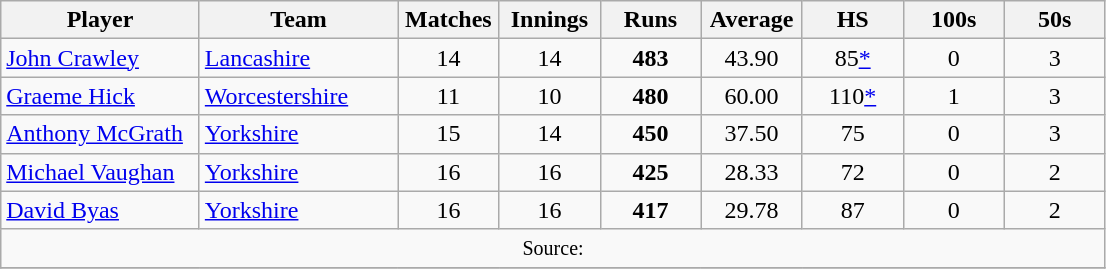<table class="wikitable" style="text-align:center;">
<tr>
<th width=125>Player</th>
<th width=125>Team</th>
<th width=60>Matches</th>
<th width=60>Innings</th>
<th width=60>Runs</th>
<th width=60>Average</th>
<th width=60>HS</th>
<th width=60>100s</th>
<th width=60>50s</th>
</tr>
<tr>
<td align="left"><a href='#'>John Crawley</a></td>
<td align="left"><a href='#'>Lancashire</a></td>
<td>14</td>
<td>14</td>
<td><strong>483</strong></td>
<td>43.90</td>
<td>85<a href='#'>*</a></td>
<td>0</td>
<td>3</td>
</tr>
<tr>
<td align="left"><a href='#'>Graeme Hick</a></td>
<td align="left"><a href='#'>Worcestershire</a></td>
<td>11</td>
<td>10</td>
<td><strong>480</strong></td>
<td>60.00</td>
<td>110<a href='#'>*</a></td>
<td>1</td>
<td>3</td>
</tr>
<tr>
<td align="left"><a href='#'>Anthony McGrath</a></td>
<td align="left"><a href='#'>Yorkshire</a></td>
<td>15</td>
<td>14</td>
<td><strong>450</strong></td>
<td>37.50</td>
<td>75</td>
<td>0</td>
<td>3</td>
</tr>
<tr>
<td align="left"><a href='#'>Michael Vaughan</a></td>
<td align="left"><a href='#'>Yorkshire</a></td>
<td>16</td>
<td>16</td>
<td><strong>425</strong></td>
<td>28.33</td>
<td>72</td>
<td>0</td>
<td>2</td>
</tr>
<tr>
<td align="left"><a href='#'>David Byas</a></td>
<td align="left"><a href='#'>Yorkshire</a></td>
<td>16</td>
<td>16</td>
<td><strong>417</strong></td>
<td>29.78</td>
<td>87</td>
<td>0</td>
<td>2</td>
</tr>
<tr>
<td colspan=9><small>Source:</small></td>
</tr>
<tr>
</tr>
</table>
